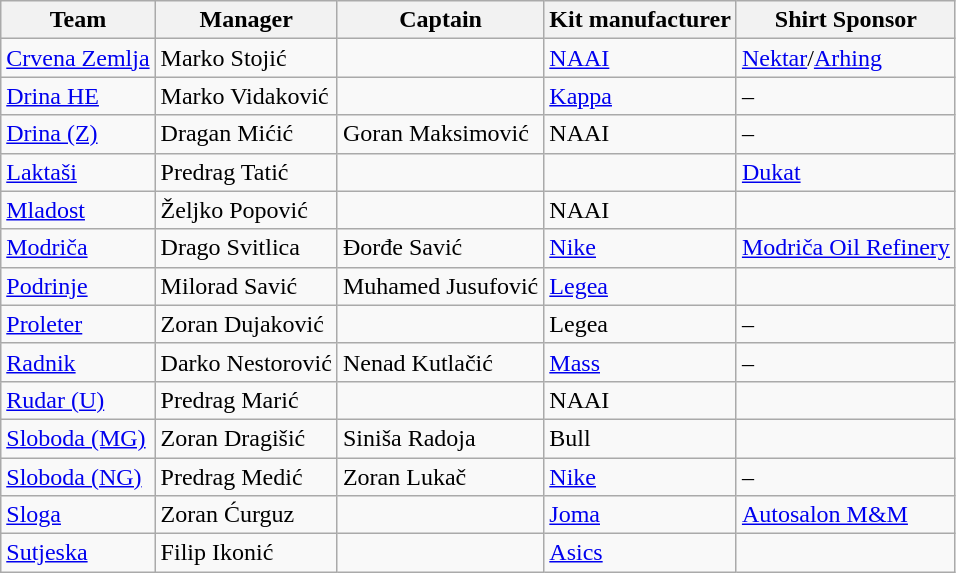<table class="wikitable sortable">
<tr>
<th>Team</th>
<th>Manager</th>
<th>Captain</th>
<th>Kit manufacturer</th>
<th>Shirt Sponsor</th>
</tr>
<tr>
<td><a href='#'>Crvena Zemlja</a></td>
<td> Marko Stojić</td>
<td></td>
<td><a href='#'>NAAI</a></td>
<td><a href='#'>Nektar</a>/<a href='#'>Arhing</a></td>
</tr>
<tr>
<td><a href='#'>Drina HE</a></td>
<td> Marko Vidaković</td>
<td></td>
<td><a href='#'>Kappa</a></td>
<td>–</td>
</tr>
<tr>
<td><a href='#'>Drina (Z)</a></td>
<td> Dragan Mićić</td>
<td> Goran Maksimović</td>
<td>NAAI</td>
<td>–</td>
</tr>
<tr>
<td><a href='#'>Laktaši</a></td>
<td> Predrag Tatić</td>
<td></td>
<td></td>
<td><a href='#'>Dukat</a></td>
</tr>
<tr>
<td><a href='#'>Mladost</a></td>
<td> Željko Popović</td>
<td></td>
<td>NAAI</td>
<td></td>
</tr>
<tr>
<td><a href='#'>Modriča</a></td>
<td> Drago Svitlica</td>
<td> Đorđe Savić</td>
<td><a href='#'>Nike</a></td>
<td><a href='#'>Modriča Oil Refinery</a></td>
</tr>
<tr>
<td><a href='#'>Podrinje</a></td>
<td> Milorad Savić</td>
<td> Muhamed Jusufović</td>
<td><a href='#'>Legea</a></td>
<td></td>
</tr>
<tr>
<td><a href='#'>Proleter</a></td>
<td> Zoran Dujaković</td>
<td></td>
<td>Legea</td>
<td>–</td>
</tr>
<tr>
<td><a href='#'>Radnik</a></td>
<td> Darko Nestorović</td>
<td> Nenad Kutlačić</td>
<td><a href='#'>Mass</a></td>
<td>–</td>
</tr>
<tr>
<td><a href='#'>Rudar (U)</a></td>
<td> Predrag Marić</td>
<td></td>
<td>NAAI</td>
<td></td>
</tr>
<tr>
<td><a href='#'>Sloboda (MG)</a></td>
<td> Zoran Dragišić</td>
<td> Siniša Radoja</td>
<td Bull sports brand>Bull</td>
<td></td>
</tr>
<tr>
<td><a href='#'>Sloboda (NG)</a></td>
<td> Predrag Medić</td>
<td> Zoran Lukač</td>
<td><a href='#'>Nike</a></td>
<td>–</td>
</tr>
<tr>
<td><a href='#'>Sloga</a></td>
<td> Zoran Ćurguz</td>
<td></td>
<td><a href='#'>Joma</a></td>
<td><a href='#'>Autosalon M&M</a></td>
</tr>
<tr>
<td><a href='#'>Sutjeska</a></td>
<td> Filip Ikonić</td>
<td></td>
<td><a href='#'>Asics</a></td>
<td></td>
</tr>
</table>
